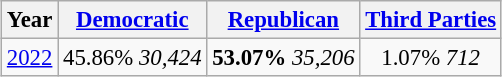<table class="wikitable" style="float:center; margin:1em; font-size:95%;">
<tr>
<th>Year</th>
<th><a href='#'>Democratic</a></th>
<th><a href='#'>Republican</a></th>
<th><a href='#'>Third Parties</a></th>
</tr>
<tr>
<td align="center" ><a href='#'>2022</a></td>
<td align="center" >45.86% <em>30,424</em></td>
<td align="center" ><strong>53.07%</strong> <em>35,206</em></td>
<td align="center" >1.07% <em>712</em></td>
</tr>
</table>
